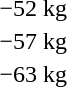<table>
<tr>
<td rowspan=2>−52 kg</td>
<td rowspan=2></td>
<td rowspan=2></td>
<td></td>
</tr>
<tr>
<td></td>
</tr>
<tr>
<td rowspan=2>−57 kg</td>
<td rowspan=2></td>
<td rowspan=2></td>
<td></td>
</tr>
<tr>
<td></td>
</tr>
<tr>
<td rowspan=2>−63 kg</td>
<td rowspan=2></td>
<td rowspan=2></td>
<td></td>
</tr>
<tr>
<td></td>
</tr>
</table>
